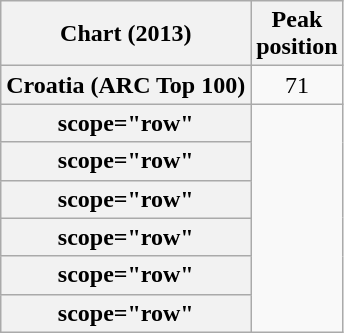<table class="wikitable plainrowheaders sortable" style="text-align:center;">
<tr>
<th scope="col">Chart (2013)</th>
<th scope="col">Peak<br>position</th>
</tr>
<tr>
<th scope="row">Croatia (ARC Top 100)</th>
<td>71</td>
</tr>
<tr>
<th>scope="row" </th>
</tr>
<tr>
<th>scope="row" </th>
</tr>
<tr>
<th>scope="row" </th>
</tr>
<tr>
<th>scope="row" </th>
</tr>
<tr>
<th>scope="row" </th>
</tr>
<tr>
<th>scope="row" </th>
</tr>
</table>
